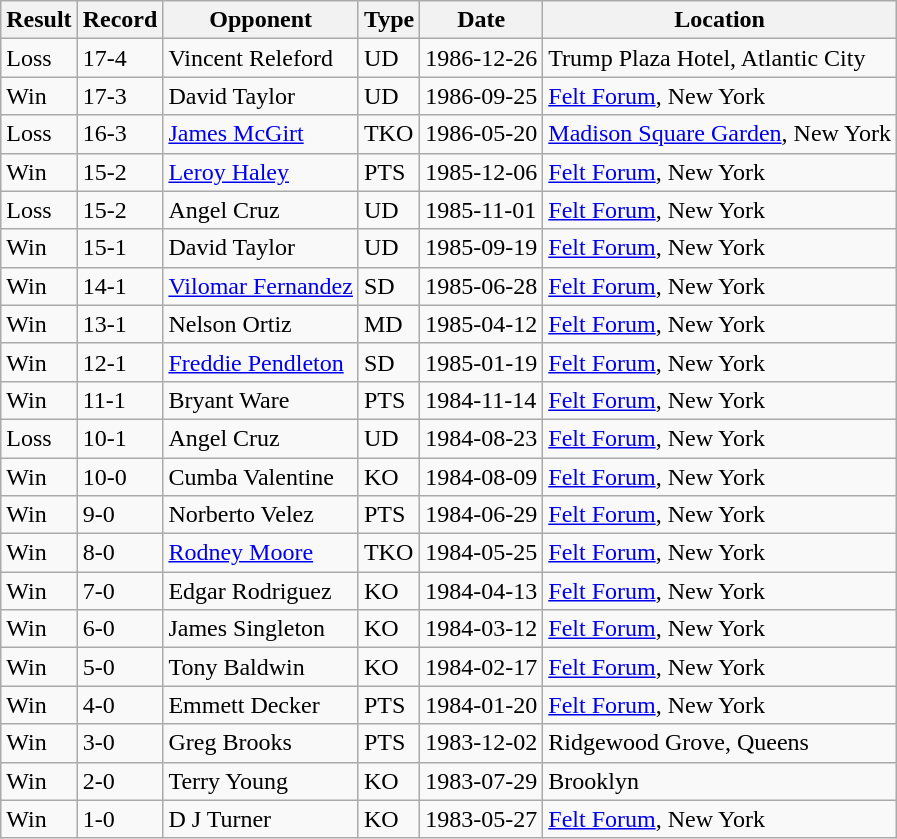<table class="wikitable">
<tr>
<th>Result</th>
<th>Record</th>
<th>Opponent</th>
<th>Type</th>
<th>Date</th>
<th>Location</th>
</tr>
<tr>
<td>Loss</td>
<td>17-4</td>
<td>Vincent Releford</td>
<td>UD</td>
<td>1986-12-26</td>
<td>Trump Plaza Hotel, Atlantic City</td>
</tr>
<tr>
<td>Win</td>
<td>17-3</td>
<td>David Taylor</td>
<td>UD</td>
<td>1986-09-25</td>
<td><a href='#'>Felt Forum</a>, New York</td>
</tr>
<tr>
<td>Loss</td>
<td>16-3</td>
<td><a href='#'>James McGirt</a></td>
<td>TKO</td>
<td>1986-05-20</td>
<td><a href='#'>Madison Square Garden</a>, New York</td>
</tr>
<tr>
<td>Win</td>
<td>15-2</td>
<td><a href='#'>Leroy Haley</a></td>
<td>PTS</td>
<td>1985-12-06</td>
<td><a href='#'>Felt Forum</a>, New York</td>
</tr>
<tr>
<td>Loss</td>
<td>15-2</td>
<td>Angel Cruz</td>
<td>UD</td>
<td>1985-11-01</td>
<td><a href='#'>Felt Forum</a>, New York</td>
</tr>
<tr>
<td>Win</td>
<td>15-1</td>
<td>David Taylor</td>
<td>UD</td>
<td>1985-09-19</td>
<td><a href='#'>Felt Forum</a>, New York</td>
</tr>
<tr>
<td>Win</td>
<td>14-1</td>
<td><a href='#'>Vilomar Fernandez</a></td>
<td>SD</td>
<td>1985-06-28</td>
<td><a href='#'>Felt Forum</a>, New York</td>
</tr>
<tr>
<td>Win</td>
<td>13-1</td>
<td>Nelson Ortiz</td>
<td>MD</td>
<td>1985-04-12</td>
<td><a href='#'>Felt Forum</a>, New York</td>
</tr>
<tr>
<td>Win</td>
<td>12-1</td>
<td><a href='#'>Freddie Pendleton</a></td>
<td>SD</td>
<td>1985-01-19</td>
<td><a href='#'>Felt Forum</a>, New York</td>
</tr>
<tr>
<td>Win</td>
<td>11-1</td>
<td>Bryant Ware</td>
<td>PTS</td>
<td>1984-11-14</td>
<td><a href='#'>Felt Forum</a>, New York</td>
</tr>
<tr>
<td>Loss</td>
<td>10-1</td>
<td>Angel Cruz</td>
<td>UD</td>
<td>1984-08-23</td>
<td><a href='#'>Felt Forum</a>, New York</td>
</tr>
<tr>
<td>Win</td>
<td>10-0</td>
<td>Cumba Valentine</td>
<td>KO</td>
<td>1984-08-09</td>
<td><a href='#'>Felt Forum</a>, New York</td>
</tr>
<tr>
<td>Win</td>
<td>9-0</td>
<td>Norberto Velez</td>
<td>PTS</td>
<td>1984-06-29</td>
<td><a href='#'>Felt Forum</a>, New York</td>
</tr>
<tr>
<td>Win</td>
<td>8-0</td>
<td><a href='#'>Rodney Moore</a></td>
<td>TKO</td>
<td>1984-05-25</td>
<td><a href='#'>Felt Forum</a>, New York</td>
</tr>
<tr>
<td>Win</td>
<td>7-0</td>
<td>Edgar Rodriguez</td>
<td>KO</td>
<td>1984-04-13</td>
<td><a href='#'>Felt Forum</a>, New York</td>
</tr>
<tr>
<td>Win</td>
<td>6-0</td>
<td>James Singleton</td>
<td>KO</td>
<td>1984-03-12</td>
<td><a href='#'>Felt Forum</a>, New York</td>
</tr>
<tr>
<td>Win</td>
<td>5-0</td>
<td>Tony Baldwin</td>
<td>KO</td>
<td>1984-02-17</td>
<td><a href='#'>Felt Forum</a>, New York</td>
</tr>
<tr>
<td>Win</td>
<td>4-0</td>
<td>Emmett Decker</td>
<td>PTS</td>
<td>1984-01-20</td>
<td><a href='#'>Felt Forum</a>, New York</td>
</tr>
<tr>
<td>Win</td>
<td>3-0</td>
<td>Greg Brooks</td>
<td>PTS</td>
<td>1983-12-02</td>
<td>Ridgewood Grove, Queens</td>
</tr>
<tr>
<td>Win</td>
<td>2-0</td>
<td>Terry Young</td>
<td>KO</td>
<td>1983-07-29</td>
<td>Brooklyn</td>
</tr>
<tr>
<td>Win</td>
<td>1-0</td>
<td>D J Turner</td>
<td>KO</td>
<td>1983-05-27</td>
<td><a href='#'>Felt Forum</a>, New York</td>
</tr>
</table>
